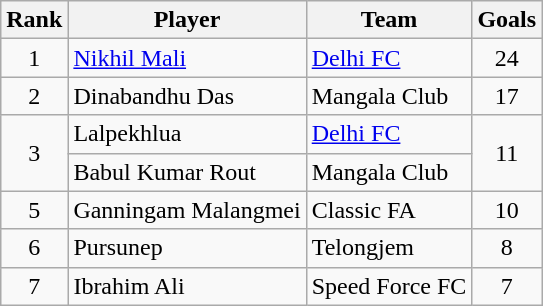<table class="wikitable sortable" style="text-align:center">
<tr>
<th>Rank</th>
<th>Player</th>
<th>Team</th>
<th>Goals</th>
</tr>
<tr>
<td>1</td>
<td align="left"> <a href='#'>Nikhil Mali</a></td>
<td align="left"><a href='#'>Delhi FC</a></td>
<td>24</td>
</tr>
<tr>
<td>2</td>
<td align="left"> Dinabandhu Das</td>
<td align="left">Mangala Club</td>
<td>17</td>
</tr>
<tr>
<td rowspan="2">3</td>
<td align="left"> Lalpekhlua</td>
<td align="left"><a href='#'>Delhi FC</a></td>
<td rowspan="2">11</td>
</tr>
<tr>
<td align="left"> Babul Kumar Rout</td>
<td align="left">Mangala Club</td>
</tr>
<tr>
<td>5</td>
<td align="left"> Ganningam Malangmei</td>
<td align="left">Classic FA</td>
<td>10</td>
</tr>
<tr>
<td>6</td>
<td align="left"> Pursunep</td>
<td align="left">Telongjem</td>
<td>8</td>
</tr>
<tr>
<td>7</td>
<td align="left"> Ibrahim Ali</td>
<td align="left">Speed Force FC</td>
<td>7</td>
</tr>
</table>
